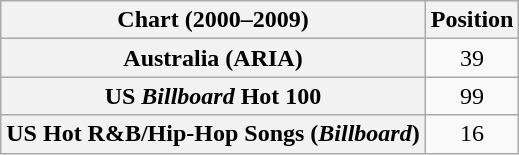<table class="wikitable sortable plainrowheaders" style="text-align:center">
<tr>
<th scope="col">Chart (2000–2009)</th>
<th scope="col">Position</th>
</tr>
<tr>
<th scope="row">Australia (ARIA)</th>
<td style="text-align:center;">39</td>
</tr>
<tr>
<th scope="row">US <em>Billboard</em> Hot 100</th>
<td style="text-align:center;">99</td>
</tr>
<tr>
<th scope="row">US Hot R&B/Hip-Hop Songs (<em>Billboard</em>)</th>
<td style="text-align:center;">16</td>
</tr>
</table>
